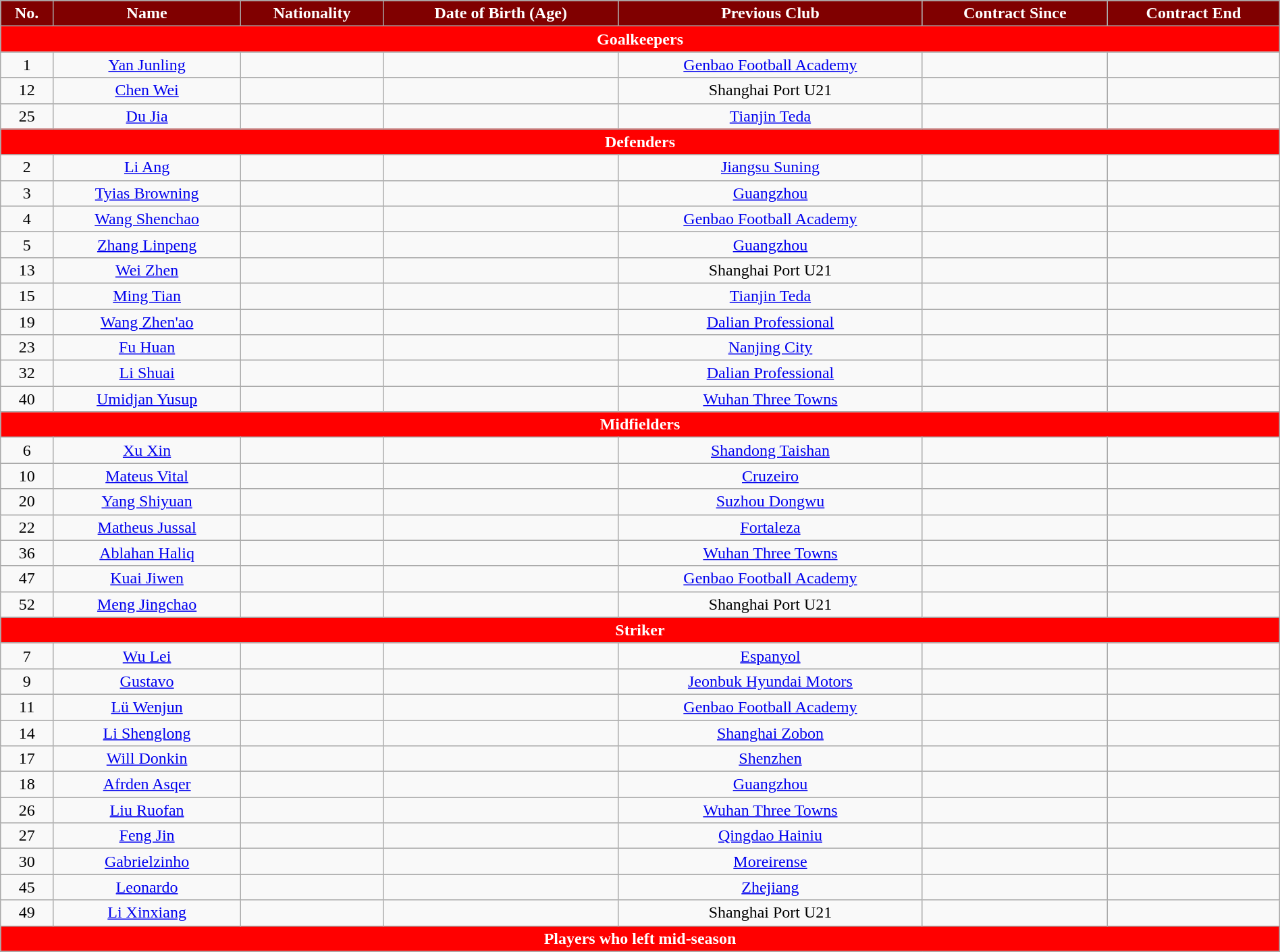<table class="wikitable" style="text-align:center; font-size:100%; width:100%;">
<tr>
<th style="background:#800000; color:white; text-align:center;">No.</th>
<th style="background:#800000; color:white; text-align:center;">Name</th>
<th style="background:#800000; color:white; text-align:center;">Nationality</th>
<th style="background:#800000; color:white; text-align:center;">Date of Birth (Age)</th>
<th style="background:#800000; color:white; text-align:center;">Previous Club</th>
<th style="background:#800000; color:white; text-align:center;">Contract Since</th>
<th style="background:#800000; color:white; text-align:center;">Contract End</th>
</tr>
<tr>
<th colspan="8" style="background:#FF0000; color:white; text-align:center">Goalkeepers</th>
</tr>
<tr>
<td>1</td>
<td><a href='#'>Yan Junling</a></td>
<td></td>
<td></td>
<td> <a href='#'>Genbao Football Academy</a></td>
<td></td>
<td></td>
</tr>
<tr>
<td>12</td>
<td><a href='#'>Chen Wei</a></td>
<td></td>
<td></td>
<td> Shanghai Port U21</td>
<td></td>
<td></td>
</tr>
<tr>
<td>25</td>
<td><a href='#'>Du Jia</a></td>
<td></td>
<td></td>
<td> <a href='#'>Tianjin Teda</a></td>
<td></td>
<td></td>
</tr>
<tr>
<th colspan="8" style="background:#FF0000; color:white; text-align:center">Defenders</th>
</tr>
<tr>
<td>2</td>
<td><a href='#'>Li Ang</a></td>
<td></td>
<td></td>
<td> <a href='#'>Jiangsu Suning</a></td>
<td></td>
<td></td>
</tr>
<tr>
<td>3</td>
<td><a href='#'>Tyias Browning</a></td>
<td></td>
<td></td>
<td> <a href='#'>Guangzhou</a></td>
<td></td>
<td></td>
</tr>
<tr>
<td>4</td>
<td><a href='#'>Wang Shenchao</a></td>
<td></td>
<td></td>
<td> <a href='#'>Genbao Football Academy</a></td>
<td></td>
<td></td>
</tr>
<tr>
<td>5</td>
<td><a href='#'>Zhang Linpeng</a></td>
<td></td>
<td></td>
<td> <a href='#'>Guangzhou</a></td>
<td></td>
<td></td>
</tr>
<tr>
<td>13</td>
<td><a href='#'>Wei Zhen</a></td>
<td></td>
<td></td>
<td> Shanghai Port U21</td>
<td></td>
<td></td>
</tr>
<tr>
<td>15</td>
<td><a href='#'>Ming Tian</a></td>
<td></td>
<td></td>
<td> <a href='#'>Tianjin Teda</a></td>
<td></td>
<td></td>
</tr>
<tr>
<td>19</td>
<td><a href='#'>Wang Zhen'ao</a></td>
<td></td>
<td></td>
<td> <a href='#'>Dalian Professional</a></td>
<td></td>
<td></td>
</tr>
<tr>
<td>23</td>
<td><a href='#'>Fu Huan</a></td>
<td></td>
<td></td>
<td> <a href='#'>Nanjing City</a></td>
<td></td>
<td></td>
</tr>
<tr>
<td>32</td>
<td><a href='#'>Li Shuai</a></td>
<td></td>
<td></td>
<td> <a href='#'>Dalian Professional</a></td>
<td></td>
<td></td>
</tr>
<tr>
<td>40</td>
<td><a href='#'>Umidjan Yusup</a></td>
<td></td>
<td></td>
<td> <a href='#'>Wuhan Three Towns</a></td>
<td></td>
<td></td>
</tr>
<tr>
<th colspan="8" style="background:#FF0000; color:white; text-align:center">Midfielders</th>
</tr>
<tr>
<td>6</td>
<td><a href='#'>Xu Xin</a></td>
<td></td>
<td></td>
<td> <a href='#'>Shandong Taishan</a></td>
<td></td>
<td></td>
</tr>
<tr>
<td>10</td>
<td><a href='#'>Mateus Vital</a></td>
<td></td>
<td></td>
<td> <a href='#'>Cruzeiro</a></td>
<td></td>
<td></td>
</tr>
<tr>
<td>20</td>
<td><a href='#'>Yang Shiyuan</a></td>
<td></td>
<td></td>
<td> <a href='#'>Suzhou Dongwu</a></td>
<td></td>
<td></td>
</tr>
<tr>
<td>22</td>
<td><a href='#'>Matheus Jussal</a></td>
<td></td>
<td></td>
<td> <a href='#'>Fortaleza</a></td>
<td></td>
<td></td>
</tr>
<tr>
<td>36</td>
<td><a href='#'>Ablahan Haliq</a></td>
<td></td>
<td></td>
<td> <a href='#'>Wuhan Three Towns</a></td>
<td></td>
<td></td>
</tr>
<tr>
<td>47</td>
<td><a href='#'>Kuai Jiwen</a></td>
<td></td>
<td></td>
<td> <a href='#'>Genbao Football Academy</a></td>
<td></td>
<td></td>
</tr>
<tr>
<td>52</td>
<td><a href='#'>Meng Jingchao</a></td>
<td></td>
<td></td>
<td> Shanghai Port U21</td>
<td></td>
<td></td>
</tr>
<tr>
<th colspan="8" style="background:#FF0000; color:white; text-align:center">Striker</th>
</tr>
<tr>
<td>7</td>
<td><a href='#'>Wu Lei</a></td>
<td></td>
<td></td>
<td> <a href='#'>Espanyol</a></td>
<td></td>
<td></td>
</tr>
<tr>
<td>9</td>
<td><a href='#'>Gustavo</a></td>
<td></td>
<td></td>
<td> <a href='#'>Jeonbuk Hyundai Motors</a></td>
<td></td>
<td></td>
</tr>
<tr>
<td>11</td>
<td><a href='#'>Lü Wenjun</a></td>
<td></td>
<td></td>
<td> <a href='#'>Genbao Football Academy</a></td>
<td></td>
<td></td>
</tr>
<tr>
<td>14</td>
<td><a href='#'>Li Shenglong</a></td>
<td></td>
<td></td>
<td> <a href='#'>Shanghai Zobon</a></td>
<td></td>
<td></td>
</tr>
<tr>
<td>17</td>
<td><a href='#'>Will Donkin</a></td>
<td></td>
<td></td>
<td> <a href='#'>Shenzhen</a></td>
<td></td>
<td></td>
</tr>
<tr>
<td>18</td>
<td><a href='#'>Afrden Asqer</a></td>
<td></td>
<td></td>
<td> <a href='#'>Guangzhou</a></td>
<td></td>
<td></td>
</tr>
<tr>
<td>26</td>
<td><a href='#'>Liu Ruofan</a></td>
<td></td>
<td></td>
<td> <a href='#'>Wuhan Three Towns</a></td>
<td></td>
<td></td>
</tr>
<tr>
<td>27</td>
<td><a href='#'>Feng Jin</a></td>
<td></td>
<td></td>
<td> <a href='#'>Qingdao Hainiu</a></td>
<td></td>
<td></td>
</tr>
<tr>
<td>30</td>
<td><a href='#'>Gabrielzinho</a></td>
<td></td>
<td></td>
<td> <a href='#'>Moreirense</a></td>
<td></td>
<td></td>
</tr>
<tr>
<td>45</td>
<td><a href='#'>Leonardo</a></td>
<td></td>
<td></td>
<td> <a href='#'>Zhejiang</a></td>
<td></td>
<td></td>
</tr>
<tr>
<td>49</td>
<td><a href='#'>Li Xinxiang</a></td>
<td></td>
<td></td>
<td> Shanghai Port U21</td>
<td></td>
<td></td>
</tr>
<tr>
<th colspan="8" style="background:#FF0000; color:white; text-align:center">Players who left mid-season</th>
</tr>
<tr>
</tr>
</table>
